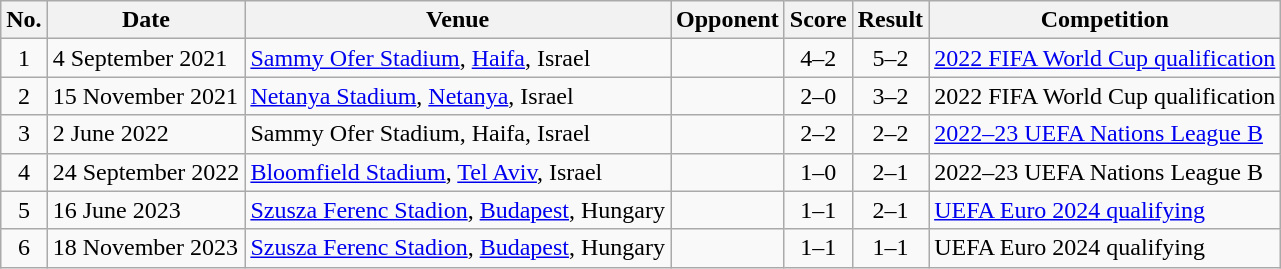<table class="wikitable sortable">
<tr>
<th scope="col">No.</th>
<th scope="col">Date</th>
<th scope="col">Venue</th>
<th scope="col">Opponent</th>
<th scope="col">Score</th>
<th scope="col">Result</th>
<th scope="col">Competition</th>
</tr>
<tr>
<td align="center">1</td>
<td>4 September 2021</td>
<td><a href='#'>Sammy Ofer Stadium</a>, <a href='#'>Haifa</a>, Israel</td>
<td></td>
<td align="center">4–2</td>
<td align="center">5–2</td>
<td><a href='#'>2022 FIFA World Cup qualification</a></td>
</tr>
<tr>
<td align="center">2</td>
<td>15 November 2021</td>
<td><a href='#'>Netanya Stadium</a>, <a href='#'>Netanya</a>, Israel</td>
<td></td>
<td align="center">2–0</td>
<td align="center">3–2</td>
<td>2022 FIFA World Cup qualification</td>
</tr>
<tr>
<td align="center">3</td>
<td>2 June 2022</td>
<td>Sammy Ofer Stadium, Haifa, Israel</td>
<td></td>
<td align="center">2–2</td>
<td align="center">2–2</td>
<td><a href='#'>2022–23 UEFA Nations League B</a></td>
</tr>
<tr>
<td align="center">4</td>
<td>24 September 2022</td>
<td><a href='#'>Bloomfield Stadium</a>, <a href='#'>Tel Aviv</a>, Israel</td>
<td></td>
<td align="center">1–0</td>
<td align="center">2–1</td>
<td>2022–23 UEFA Nations League B</td>
</tr>
<tr>
<td align="center">5</td>
<td>16 June 2023</td>
<td><a href='#'>Szusza Ferenc Stadion</a>, <a href='#'>Budapest</a>, Hungary</td>
<td></td>
<td align="center">1–1</td>
<td align="center">2–1</td>
<td><a href='#'>UEFA Euro 2024 qualifying</a></td>
</tr>
<tr>
<td align="center">6</td>
<td>18 November 2023</td>
<td><a href='#'>Szusza Ferenc Stadion</a>, <a href='#'>Budapest</a>, Hungary</td>
<td></td>
<td align="center">1–1</td>
<td align="center">1–1</td>
<td>UEFA Euro 2024 qualifying</td>
</tr>
</table>
